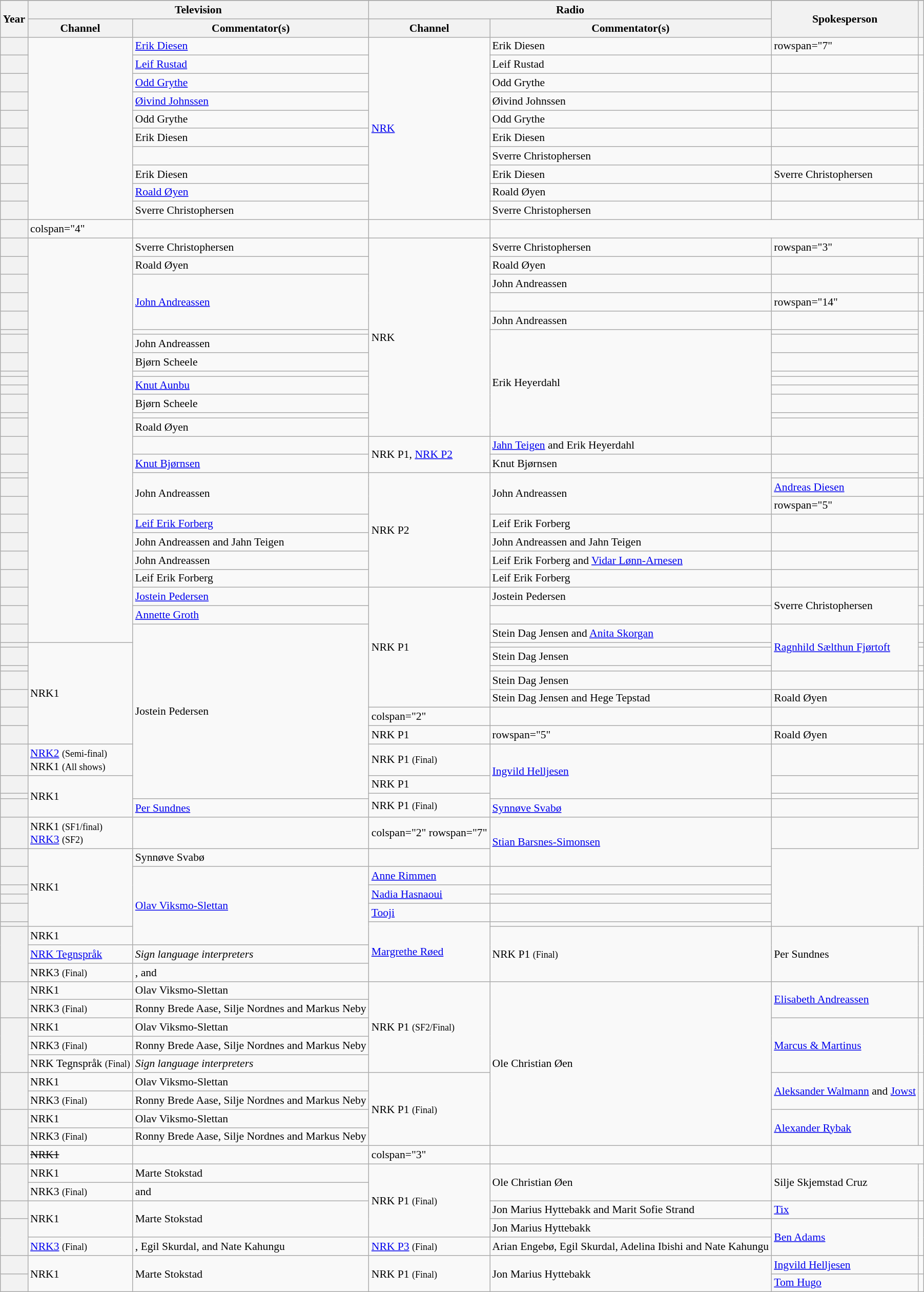<table class="wikitable plainrowheaders sticky-header" style="font-size:90%; text-align:left;">
<tr>
</tr>
<tr>
<th rowspan="2">Year</th>
<th colspan="2">Television</th>
<th colspan="2">Radio</th>
<th rowspan="2">Spokesperson</th>
<th rowspan="2" class="unsortable"></th>
</tr>
<tr>
<th>Channel</th>
<th>Commentator(s)</th>
<th>Channel</th>
<th>Commentator(s)</th>
</tr>
<tr>
<th scope="row"></th>
<td rowspan="10"></td>
<td><a href='#'>Erik Diesen</a></td>
<td rowspan="10"><a href='#'>NRK</a></td>
<td>Erik Diesen</td>
<td>rowspan="7" </td>
<td style="text-align:center"></td>
</tr>
<tr>
<th scope="row"></th>
<td><a href='#'>Leif Rustad</a></td>
<td>Leif Rustad</td>
<td style="text-align:center"></td>
</tr>
<tr>
<th scope="row"></th>
<td><a href='#'>Odd Grythe</a></td>
<td>Odd Grythe</td>
<td style="text-align:center"></td>
</tr>
<tr>
<th scope="row"></th>
<td><a href='#'>Øivind Johnssen</a></td>
<td>Øivind Johnssen</td>
<td style="text-align:center"></td>
</tr>
<tr>
<th scope="row"></th>
<td>Odd Grythe</td>
<td>Odd Grythe</td>
<td style="text-align:center"></td>
</tr>
<tr>
<th scope="row"></th>
<td>Erik Diesen</td>
<td>Erik Diesen</td>
<td style="text-align:center"></td>
</tr>
<tr>
<th scope="row"></th>
<td></td>
<td>Sverre Christophersen</td>
<td style="text-align:center"></td>
</tr>
<tr>
<th scope="row"></th>
<td>Erik Diesen</td>
<td>Erik Diesen</td>
<td>Sverre Christophersen</td>
<td style="text-align:center"></td>
</tr>
<tr>
<th scope="row"></th>
<td><a href='#'>Roald Øyen</a></td>
<td>Roald Øyen</td>
<td></td>
<td style="text-align:center"></td>
</tr>
<tr>
<th scope="row"></th>
<td>Sverre Christophersen</td>
<td>Sverre Christophersen</td>
<td></td>
<td style="text-align:center"></td>
</tr>
<tr>
<th scope="row"></th>
<td>colspan="4" </td>
<td></td>
<td></td>
</tr>
<tr>
<th scope="row"></th>
<td rowspan="26"></td>
<td>Sverre Christophersen</td>
<td rowspan="14">NRK</td>
<td>Sverre Christophersen</td>
<td>rowspan="3" </td>
<td style="text-align:center"></td>
</tr>
<tr>
<th scope="row"></th>
<td>Roald Øyen</td>
<td>Roald Øyen</td>
<td style="text-align:center"></td>
</tr>
<tr>
<th scope="row"></th>
<td rowspan="3"><a href='#'>John Andreassen</a></td>
<td>John Andreassen</td>
<td style="text-align:center"></td>
</tr>
<tr>
<th scope="row"></th>
<td></td>
<td>rowspan="14" </td>
<td style="text-align:center"></td>
</tr>
<tr>
<th scope="row"></th>
<td>John Andreassen</td>
<td style="text-align:center"></td>
</tr>
<tr>
<th scope="row"></th>
<td></td>
<td rowspan="9">Erik Heyerdahl</td>
<td style="text-align:center"></td>
</tr>
<tr>
<th scope="row"></th>
<td>John Andreassen</td>
<td style="text-align:center"></td>
</tr>
<tr>
<th scope="row"></th>
<td>Bjørn Scheele</td>
<td style="text-align:center"></td>
</tr>
<tr>
<th scope="row"></th>
<td></td>
<td style="text-align:center"></td>
</tr>
<tr>
<th scope="row"></th>
<td rowspan="2"><a href='#'>Knut Aunbu</a></td>
<td style="text-align:center"></td>
</tr>
<tr>
<th scope="row"></th>
<td style="text-align:center"></td>
</tr>
<tr>
<th scope="row"></th>
<td>Bjørn Scheele</td>
<td style="text-align:center"></td>
</tr>
<tr>
<th scope="row"></th>
<td></td>
<td style="text-align:center"></td>
</tr>
<tr>
<th scope="row"></th>
<td>Roald Øyen</td>
<td style="text-align:center"></td>
</tr>
<tr>
<th scope="row"></th>
<td></td>
<td rowspan="2">NRK P1, <a href='#'>NRK P2</a></td>
<td><a href='#'>Jahn Teigen</a> and Erik Heyerdahl</td>
<td style="text-align:center"></td>
</tr>
<tr>
<th scope="row"></th>
<td><a href='#'>Knut Bjørnsen</a></td>
<td>Knut Bjørnsen</td>
<td style="text-align:center"></td>
</tr>
<tr>
<th scope="row"></th>
<td rowspan="3">John Andreassen</td>
<td rowspan="7">NRK P2</td>
<td rowspan="3">John Andreassen</td>
<td style="text-align:center"></td>
</tr>
<tr>
<th scope="row"></th>
<td><a href='#'>Andreas Diesen</a></td>
<td style="text-align:center"></td>
</tr>
<tr>
<th scope="row"></th>
<td>rowspan="5" </td>
<td style="text-align:center"></td>
</tr>
<tr>
<th scope="row"></th>
<td><a href='#'>Leif Erik Forberg</a></td>
<td>Leif Erik Forberg</td>
<td style="text-align:center"></td>
</tr>
<tr>
<th scope="row"></th>
<td>John Andreassen and Jahn Teigen</td>
<td>John Andreassen and Jahn Teigen</td>
<td style="text-align:center"></td>
</tr>
<tr>
<th scope="row"></th>
<td>John Andreassen</td>
<td>Leif Erik Forberg and <a href='#'>Vidar Lønn-Arnesen</a></td>
<td style="text-align:center"></td>
</tr>
<tr>
<th scope="row"></th>
<td>Leif Erik Forberg</td>
<td>Leif Erik Forberg</td>
<td style="text-align:center"></td>
</tr>
<tr>
<th scope="row"></th>
<td><a href='#'>Jostein Pedersen</a></td>
<td rowspan="8">NRK P1</td>
<td>Jostein Pedersen</td>
<td rowspan="2">Sverre Christophersen</td>
<td style="text-align:center"></td>
</tr>
<tr>
<th scope="row"></th>
<td><a href='#'>Annette Groth</a></td>
<td></td>
<td style="text-align:center"></td>
</tr>
<tr>
<th scope="row"></th>
<td rowspan="11">Jostein Pedersen</td>
<td>Stein Dag Jensen and <a href='#'>Anita Skorgan</a></td>
<td rowspan="4"><a href='#'>Ragnhild Sælthun Fjørtoft</a></td>
<td style="text-align:center"></td>
</tr>
<tr>
<th scope="row"></th>
<td rowspan="7">NRK1</td>
<td></td>
<td style="text-align:center"></td>
</tr>
<tr>
<th scope="row"></th>
<td>Stein Dag Jensen</td>
<td style="text-align:center"></td>
</tr>
<tr>
<th scope="row"></th>
<td></td>
<td style="text-align:center"></td>
</tr>
<tr>
<th scope="row"></th>
<td>Stein Dag Jensen</td>
<td></td>
<td style="text-align:center"></td>
</tr>
<tr>
<th scope="row"></th>
<td>Stein Dag Jensen and Hege Tepstad</td>
<td>Roald Øyen</td>
<td style="text-align:center"></td>
</tr>
<tr>
<th scope="row"></th>
<td>colspan="2" </td>
<td></td>
<td style="text-align:center"></td>
</tr>
<tr>
<th scope="row"></th>
<td>NRK P1</td>
<td>rowspan="5" </td>
<td>Roald Øyen</td>
<td style="text-align:center"></td>
</tr>
<tr>
<th scope="row"></th>
<td><a href='#'>NRK2</a> <small>(Semi-final)</small><br> NRK1 <small>(All shows)</small></td>
<td>NRK P1 <small>(Final)</small></td>
<td rowspan="3"><a href='#'>Ingvild Helljesen</a></td>
<td style="text-align:center"></td>
</tr>
<tr>
<th scope="row"></th>
<td rowspan="3">NRK1</td>
<td>NRK P1</td>
<td style="text-align:center"></td>
</tr>
<tr>
<th scope="row"></th>
<td rowspan="2">NRK P1 <small>(Final)</small></td>
<td style="text-align:center"></td>
</tr>
<tr>
<th scope="row"></th>
<td><a href='#'>Per Sundnes</a></td>
<td><a href='#'>Synnøve Svabø</a></td>
<td style="text-align:center"></td>
</tr>
<tr>
<th scope="row"></th>
<td>NRK1 <small>(SF1/final)</small><br> <a href='#'>NRK3</a> <small>(SF2)</small></td>
<td></td>
<td>colspan="2" rowspan="7" </td>
<td rowspan="2"><a href='#'>Stian Barsnes-Simonsen</a></td>
<td style="text-align:center"></td>
</tr>
<tr>
<th scope="row"></th>
<td rowspan="6">NRK1</td>
<td>Synnøve Svabø</td>
<td style="text-align:center"></td>
</tr>
<tr>
<th scope="row"></th>
<td rowspan="6"><a href='#'>Olav Viksmo-Slettan</a></td>
<td><a href='#'>Anne Rimmen</a></td>
<td style="text-align:center"></td>
</tr>
<tr>
<th scope="row"></th>
<td rowspan="2"><a href='#'>Nadia Hasnaoui</a></td>
<td style="text-align:center"></td>
</tr>
<tr>
<th scope="row"></th>
<td style="text-align:center"></td>
</tr>
<tr>
<th scope="row"></th>
<td><a href='#'>Tooji</a></td>
<td style="text-align:center"></td>
</tr>
<tr>
<th scope="row"></th>
<td rowspan="4"><a href='#'>Margrethe Røed</a></td>
<td style="text-align:center"></td>
</tr>
<tr>
<th scope="row" rowspan="3"></th>
<td>NRK1</td>
<td rowspan="3">NRK P1 <small>(Final)</small></td>
<td rowspan="3">Per Sundnes</td>
<td style="text-align:center" rowspan="3"></td>
</tr>
<tr>
<td><a href='#'>NRK Tegnspråk</a></td>
<td><em>Sign language interpreters</em></td>
</tr>
<tr>
<td>NRK3 <small>(Final)</small></td>
<td>,  and </td>
</tr>
<tr>
<th scope="row" rowspan="2"></th>
<td>NRK1</td>
<td>Olav Viksmo-Slettan</td>
<td rowspan="5">NRK P1 <small>(SF2/Final)</small></td>
<td rowspan="9">Ole Christian Øen</td>
<td rowspan="2"><a href='#'>Elisabeth Andreassen</a></td>
<td style="text-align:center" rowspan="2"></td>
</tr>
<tr>
<td>NRK3 <small>(Final)</small></td>
<td>Ronny Brede Aase, Silje Nordnes and Markus Neby</td>
</tr>
<tr>
<th scope="row" rowspan="3"></th>
<td>NRK1</td>
<td>Olav Viksmo-Slettan</td>
<td rowspan="3"><a href='#'>Marcus & Martinus</a></td>
<td style="text-align:center" rowspan="3"></td>
</tr>
<tr>
<td>NRK3 <small>(Final)</small></td>
<td>Ronny Brede Aase, Silje Nordnes and Markus Neby</td>
</tr>
<tr>
<td>NRK Tegnspråk <small>(Final)</small></td>
<td><em>Sign language interpreters</em></td>
</tr>
<tr>
<th scope="row" rowspan="2"></th>
<td>NRK1</td>
<td>Olav Viksmo-Slettan</td>
<td rowspan="4">NRK P1 <small>(Final)</small></td>
<td rowspan="2"><a href='#'>Aleksander Walmann</a> and <a href='#'>Jowst</a></td>
<td style="text-align:center" rowspan="2"></td>
</tr>
<tr>
<td>NRK3 <small>(Final)</small></td>
<td>Ronny Brede Aase, Silje Nordnes and Markus Neby</td>
</tr>
<tr>
<th scope="row" rowspan="2"></th>
<td>NRK1</td>
<td>Olav Viksmo-Slettan</td>
<td rowspan="2"><a href='#'>Alexander Rybak</a></td>
<td style="text-align:center" rowspan="2"></td>
</tr>
<tr>
<td>NRK3 <small>(Final)</small></td>
<td>Ronny Brede Aase, Silje Nordnes and Markus Neby</td>
</tr>
<tr>
<th scope="row"><s></s></th>
<td><s>NRK1</s></td>
<td><s></s></td>
<td>colspan="3" </td>
<td style="text-align:center"></td>
</tr>
<tr>
<th scope="row" rowspan="2"></th>
<td>NRK1</td>
<td>Marte Stokstad</td>
<td rowspan="4">NRK P1 <small>(Final)</small></td>
<td rowspan="2">Ole Christian Øen</td>
<td rowspan="2">Silje Skjemstad Cruz</td>
<td style="text-align:center" rowspan="2"></td>
</tr>
<tr>
<td>NRK3 <small>(Final)</small></td>
<td> and </td>
</tr>
<tr>
<th scope="row"></th>
<td rowspan="2">NRK1</td>
<td rowspan="2">Marte Stokstad</td>
<td>Jon Marius Hyttebakk and Marit Sofie Strand</td>
<td><a href='#'>Tix</a></td>
<td style="text-align:center"></td>
</tr>
<tr>
<th scope="row" rowspan="2"></th>
<td>Jon Marius Hyttebakk</td>
<td rowspan="2"><a href='#'>Ben Adams</a></td>
<td style="text-align:center" rowspan="2"></td>
</tr>
<tr>
<td><a href='#'>NRK3</a> <small>(Final)</small></td>
<td>, Egil Skurdal,  and Nate Kahungu</td>
<td><a href='#'>NRK P3</a> <small>(Final)</small></td>
<td>Arian Engebø, Egil Skurdal, Adelina Ibishi and Nate Kahungu</td>
</tr>
<tr>
<th scope="row"></th>
<td rowspan="2">NRK1</td>
<td rowspan="2">Marte Stokstad</td>
<td rowspan="2">NRK P1 <small>(Final)</small></td>
<td rowspan="2">Jon Marius Hyttebakk</td>
<td><a href='#'>Ingvild Helljesen</a></td>
<td style="text-align:center"></td>
</tr>
<tr>
<th scope="row"></th>
<td><a href='#'>Tom Hugo</a></td>
<td style="text-align:center"></td>
</tr>
</table>
